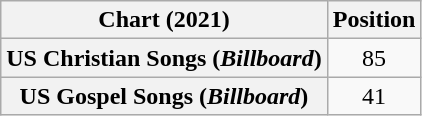<table class="wikitable plainrowheaders sortable" style="text-align:center">
<tr>
<th scope="col">Chart (2021)</th>
<th scope="col">Position</th>
</tr>
<tr>
<th scope="row">US Christian Songs (<em>Billboard</em>)</th>
<td>85</td>
</tr>
<tr>
<th scope="row">US Gospel Songs (<em>Billboard</em>)</th>
<td>41</td>
</tr>
</table>
